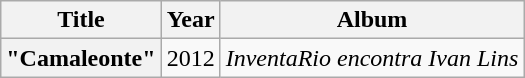<table class="wikitable plainrowheaders" style="text-align:center;">
<tr>
<th scope="col">Title</th>
<th scope="col">Year</th>
<th scope="col">Album</th>
</tr>
<tr>
<th scope="row">"Camaleonte"<br></th>
<td>2012</td>
<td><em>InventaRio encontra Ivan Lins</em></td>
</tr>
</table>
